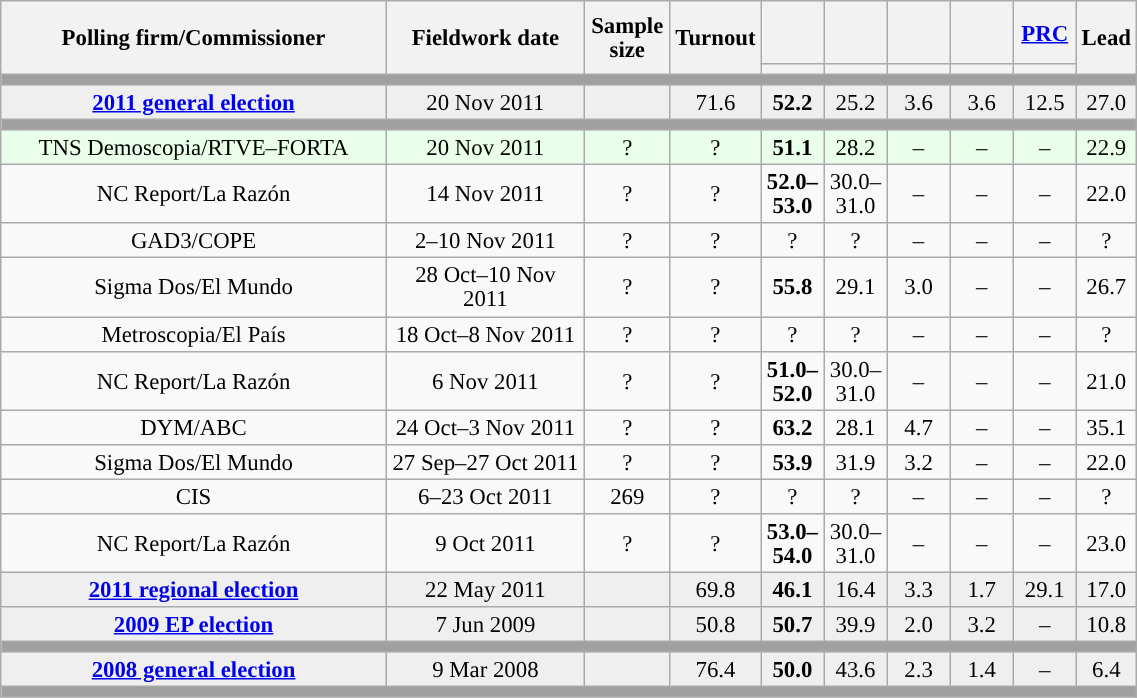<table class="wikitable collapsible collapsed" style="text-align:center; font-size:95%; line-height:16px;">
<tr style="height:42px;">
<th style="width:250px;" rowspan="2">Polling firm/Commissioner</th>
<th style="width:125px;" rowspan="2">Fieldwork date</th>
<th style="width:50px;" rowspan="2">Sample size</th>
<th style="width:45px;" rowspan="2">Turnout</th>
<th style="width:35px;"></th>
<th style="width:35px;"></th>
<th style="width:35px;"></th>
<th style="width:35px;"></th>
<th style="width:35px;"><a href='#'>PRC</a></th>
<th style="width:30px;" rowspan="2">Lead</th>
</tr>
<tr>
<th style="color:inherit;background:"></th>
<th style="color:inherit;background:"></th>
<th style="color:inherit;background:"></th>
<th style="color:inherit;background:"></th>
<th style="color:inherit;background:"></th>
</tr>
<tr>
<td colspan="10" style="background:#A0A0A0"></td>
</tr>
<tr style="background:#EFEFEF;">
<td><strong><a href='#'>2011 general election</a></strong></td>
<td>20 Nov 2011</td>
<td></td>
<td>71.6</td>
<td><strong>52.2</strong><br></td>
<td>25.2<br></td>
<td>3.6<br></td>
<td>3.6<br></td>
<td>12.5<br></td>
<td style="background:">27.0</td>
</tr>
<tr>
<td colspan="10" style="background:#A0A0A0"></td>
</tr>
<tr style="background:#EAFFEA;">
<td>TNS Demoscopia/RTVE–FORTA</td>
<td>20 Nov 2011</td>
<td>?</td>
<td>?</td>
<td><strong>51.1</strong><br></td>
<td>28.2<br></td>
<td>–</td>
<td>–</td>
<td>–</td>
<td style="background:">22.9</td>
</tr>
<tr>
<td>NC Report/La Razón</td>
<td>14 Nov 2011</td>
<td>?</td>
<td>?</td>
<td><strong>52.0–<br>53.0</strong><br></td>
<td>30.0–<br>31.0<br></td>
<td>–</td>
<td>–</td>
<td>–</td>
<td style="background:">22.0</td>
</tr>
<tr>
<td>GAD3/COPE</td>
<td>2–10 Nov 2011</td>
<td>?</td>
<td>?</td>
<td>?<br></td>
<td>?<br></td>
<td>–</td>
<td>–</td>
<td>–</td>
<td style="background:">?</td>
</tr>
<tr>
<td>Sigma Dos/El Mundo</td>
<td>28 Oct–10 Nov 2011</td>
<td>?</td>
<td>?</td>
<td><strong>55.8</strong><br></td>
<td>29.1<br></td>
<td>3.0<br></td>
<td>–</td>
<td>–</td>
<td style="background:">26.7</td>
</tr>
<tr>
<td>Metroscopia/El País</td>
<td>18 Oct–8 Nov 2011</td>
<td>?</td>
<td>?</td>
<td>?<br></td>
<td>?<br></td>
<td>–</td>
<td>–</td>
<td>–</td>
<td style="background:">?</td>
</tr>
<tr>
<td>NC Report/La Razón</td>
<td>6 Nov 2011</td>
<td>?</td>
<td>?</td>
<td><strong>51.0–<br>52.0</strong><br></td>
<td>30.0–<br>31.0<br></td>
<td>–</td>
<td>–</td>
<td>–</td>
<td style="background:">21.0</td>
</tr>
<tr>
<td>DYM/ABC</td>
<td>24 Oct–3 Nov 2011</td>
<td>?</td>
<td>?</td>
<td><strong>63.2</strong><br></td>
<td>28.1<br></td>
<td>4.7<br></td>
<td>–</td>
<td>–</td>
<td style="background:">35.1</td>
</tr>
<tr>
<td>Sigma Dos/El Mundo</td>
<td>27 Sep–27 Oct 2011</td>
<td>?</td>
<td>?</td>
<td><strong>53.9</strong><br></td>
<td>31.9<br></td>
<td>3.2<br></td>
<td>–</td>
<td>–</td>
<td style="background:">22.0</td>
</tr>
<tr>
<td>CIS</td>
<td>6–23 Oct 2011</td>
<td>269</td>
<td>?</td>
<td>?<br></td>
<td>?<br></td>
<td>–</td>
<td>–</td>
<td>–</td>
<td style="background:">?</td>
</tr>
<tr>
<td>NC Report/La Razón</td>
<td>9 Oct 2011</td>
<td>?</td>
<td>?</td>
<td><strong>53.0–<br>54.0</strong><br></td>
<td>30.0–<br>31.0<br></td>
<td>–</td>
<td>–</td>
<td>–</td>
<td style="background:">23.0</td>
</tr>
<tr style="background:#EFEFEF;">
<td><strong><a href='#'>2011 regional election</a></strong></td>
<td>22 May 2011</td>
<td></td>
<td>69.8</td>
<td><strong>46.1</strong><br></td>
<td>16.4<br></td>
<td>3.3<br></td>
<td>1.7<br></td>
<td>29.1<br></td>
<td style="background:">17.0</td>
</tr>
<tr style="background:#EFEFEF;">
<td><strong><a href='#'>2009 EP election</a></strong></td>
<td>7 Jun 2009</td>
<td></td>
<td>50.8</td>
<td><strong>50.7</strong><br></td>
<td>39.9<br></td>
<td>2.0<br></td>
<td>3.2<br></td>
<td>–</td>
<td style="background:">10.8</td>
</tr>
<tr>
<td colspan="10" style="background:#A0A0A0"></td>
</tr>
<tr style="background:#EFEFEF;">
<td><strong><a href='#'>2008 general election</a></strong></td>
<td>9 Mar 2008</td>
<td></td>
<td>76.4</td>
<td><strong>50.0</strong><br></td>
<td>43.6<br></td>
<td>2.3<br></td>
<td>1.4<br></td>
<td>–</td>
<td style="background:">6.4</td>
</tr>
<tr>
<td colspan="10" style="background:#A0A0A0"></td>
</tr>
</table>
